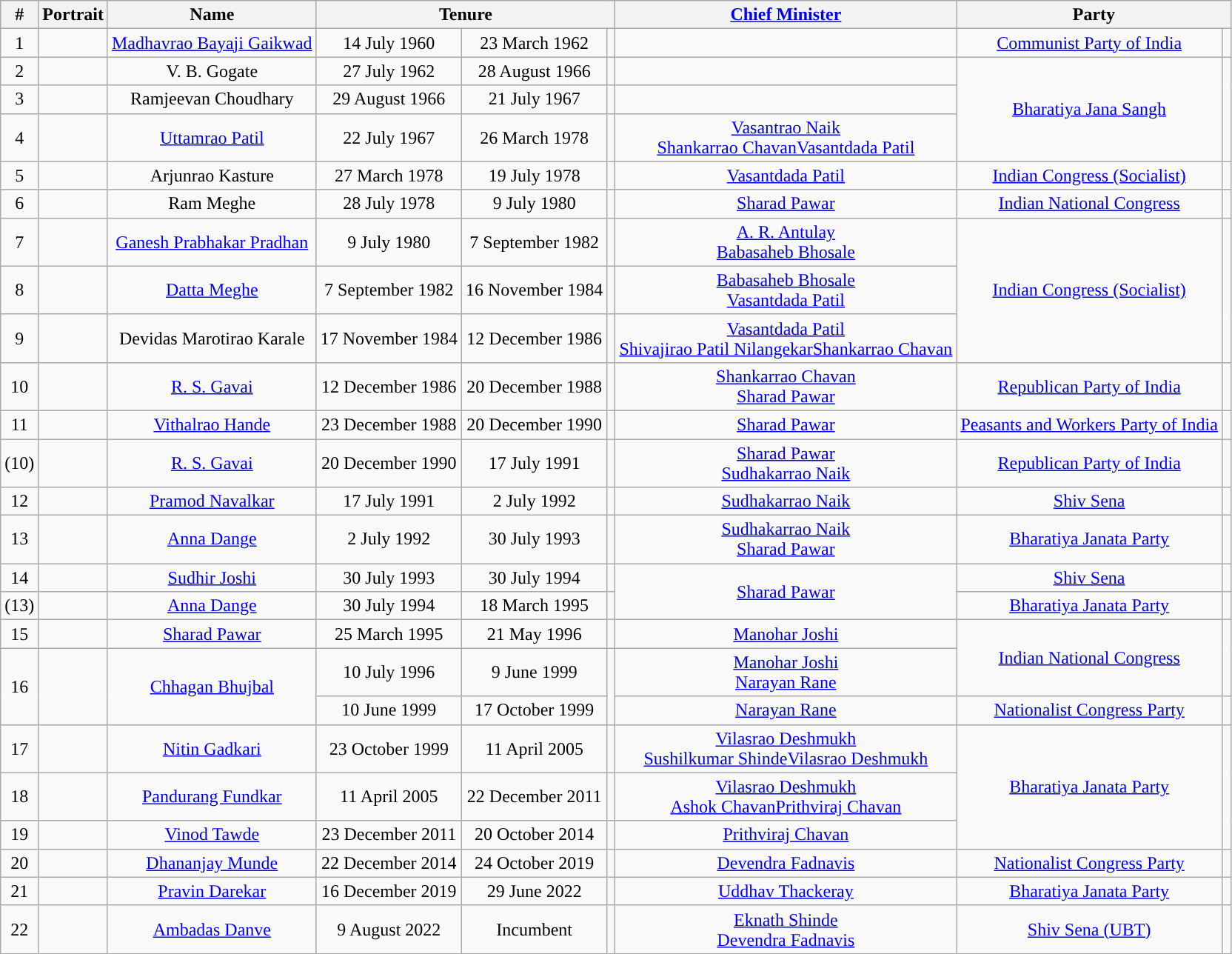<table class="wikitable" style="text-align:center;">
<tr>
<th>#</th>
<th>Portrait</th>
<th>Name</th>
<th colspan="3" scope="col">Tenure</th>
<th><a href='#'>Chief Minister</a></th>
<th colspan="2" scope="col">Party</th>
</tr>
<tr>
<td>1</td>
<td></td>
<td><a href='#'>Madhavrao Bayaji Gaikwad</a></td>
<td>14 July 1960</td>
<td>23 March 1962</td>
<td></td>
<td></td>
<td><a href='#'>Communist Party of India</a></td>
<td style="width:1px; background-color: "></td>
</tr>
<tr>
<td>2</td>
<td></td>
<td>V. B. Gogate</td>
<td>27 July 1962</td>
<td>28 August 1966</td>
<td></td>
<td></td>
<td rowspan=3><a href='#'>Bharatiya Jana Sangh</a></td>
<td rowspan=3 style="width:1px; background-color: "></td>
</tr>
<tr>
<td>3</td>
<td></td>
<td>Ramjeevan Choudhary</td>
<td>29 August 1966</td>
<td>21 July 1967</td>
<td></td>
<td></td>
</tr>
<tr>
<td>4</td>
<td></td>
<td><a href='#'>Uttamrao Patil</a></td>
<td>22 July 1967</td>
<td>26 March 1978</td>
<td></td>
<td><a href='#'>Vasantrao Naik</a><br><a href='#'>Shankarrao Chavan</a><a href='#'>Vasantdada Patil</a></td>
</tr>
<tr>
<td>5</td>
<td></td>
<td>Arjunrao Kasture</td>
<td>27 March 1978</td>
<td>19 July 1978</td>
<td></td>
<td><a href='#'>Vasantdada Patil</a></td>
<td><a href='#'>Indian Congress (Socialist)</a></td>
<td style="width:1px; background-color: "></td>
</tr>
<tr>
<td>6</td>
<td></td>
<td>Ram Meghe</td>
<td>28 July 1978</td>
<td>9 July 1980</td>
<td></td>
<td><a href='#'>Sharad Pawar</a></td>
<td><a href='#'>Indian National Congress</a></td>
<td style="width:1px; background-color: "></td>
</tr>
<tr>
<td>7</td>
<td></td>
<td><a href='#'>Ganesh Prabhakar Pradhan</a></td>
<td>9 July 1980</td>
<td>7 September 1982</td>
<td></td>
<td><a href='#'>A. R. Antulay</a><br><a href='#'>Babasaheb Bhosale</a></td>
<td rowspan=3><a href='#'>Indian Congress (Socialist)</a></td>
<td rowspan=3 style="width:1px; background-color: "></td>
</tr>
<tr>
<td>8</td>
<td></td>
<td><a href='#'>Datta Meghe</a></td>
<td>7 September 1982</td>
<td>16 November 1984</td>
<td></td>
<td><a href='#'>Babasaheb Bhosale</a><br><a href='#'>Vasantdada Patil</a></td>
</tr>
<tr>
<td>9</td>
<td></td>
<td>Devidas Marotirao Karale</td>
<td>17 November 1984</td>
<td>12 December 1986</td>
<td></td>
<td><a href='#'>Vasantdada Patil</a><br><a href='#'>Shivajirao Patil Nilangekar</a><a href='#'>Shankarrao Chavan</a></td>
</tr>
<tr>
<td>10</td>
<td></td>
<td><a href='#'>R. S. Gavai</a></td>
<td>12 December 1986</td>
<td>20 December 1988</td>
<td></td>
<td><a href='#'>Shankarrao Chavan</a><br><a href='#'>Sharad Pawar</a></td>
<td><a href='#'>Republican Party of India</a></td>
<td style="width:1px; background-color: "></td>
</tr>
<tr>
<td>11</td>
<td></td>
<td><a href='#'>Vithalrao Hande</a></td>
<td>23 December 1988</td>
<td>20 December 1990</td>
<td></td>
<td><a href='#'>Sharad Pawar</a></td>
<td><a href='#'>Peasants and Workers Party of India</a></td>
<td style="width:1px; background-color: "></td>
</tr>
<tr>
<td>(10)</td>
<td></td>
<td><a href='#'>R. S. Gavai</a></td>
<td>20 December 1990</td>
<td>17 July 1991</td>
<td></td>
<td><a href='#'>Sharad Pawar</a><br><a href='#'>Sudhakarrao Naik</a></td>
<td><a href='#'>Republican Party of India</a></td>
<td style="width:1px; background-color: "></td>
</tr>
<tr>
<td>12</td>
<td></td>
<td><a href='#'>Pramod Navalkar</a></td>
<td>17 July 1991</td>
<td>2 July 1992</td>
<td></td>
<td><a href='#'>Sudhakarrao Naik</a></td>
<td><a href='#'>Shiv Sena</a></td>
<td style="width:1px; background-color: "></td>
</tr>
<tr>
<td>13</td>
<td></td>
<td><a href='#'>Anna Dange</a></td>
<td>2 July 1992</td>
<td>30 July 1993</td>
<td></td>
<td><a href='#'>Sudhakarrao Naik</a><br><a href='#'>Sharad Pawar</a></td>
<td><a href='#'>Bharatiya Janata Party</a></td>
<td style="width:1px; background-color: "></td>
</tr>
<tr>
<td>14</td>
<td></td>
<td><a href='#'>Sudhir Joshi</a></td>
<td>30 July 1993</td>
<td>30 July 1994</td>
<td></td>
<td rowspan=2><a href='#'>Sharad Pawar</a></td>
<td><a href='#'>Shiv Sena</a></td>
<td style="width:1px; background-color: "></td>
</tr>
<tr>
<td>(13)</td>
<td></td>
<td><a href='#'>Anna Dange</a></td>
<td>30 July 1994</td>
<td>18 March 1995</td>
<td></td>
<td><a href='#'>Bharatiya Janata Party</a></td>
<td style="width:1px; background-color: "></td>
</tr>
<tr>
<td>15</td>
<td></td>
<td><a href='#'>Sharad Pawar</a></td>
<td>25 March 1995</td>
<td>21 May 1996</td>
<td></td>
<td><a href='#'>Manohar Joshi</a></td>
<td rowspan=2><a href='#'>Indian National Congress</a></td>
<td rowspan=2 style="width:1px; background-color: "></td>
</tr>
<tr>
<td rowspan=2>16</td>
<td rowspan=2></td>
<td rowspan=2><a href='#'>Chhagan Bhujbal</a></td>
<td>10 July 1996</td>
<td>9 June 1999</td>
<td rowspan=2></td>
<td><a href='#'>Manohar Joshi</a><br><a href='#'>Narayan Rane</a></td>
</tr>
<tr>
<td>10 June 1999</td>
<td>17 October 1999</td>
<td><a href='#'>Narayan Rane</a></td>
<td><a href='#'>Nationalist Congress Party</a></td>
<td style="width:1px; background-color: "></td>
</tr>
<tr>
<td>17</td>
<td></td>
<td><a href='#'>Nitin Gadkari</a></td>
<td>23 October 1999</td>
<td>11 April 2005</td>
<td></td>
<td><a href='#'>Vilasrao Deshmukh</a><br><a href='#'>Sushilkumar Shinde</a><a href='#'>Vilasrao Deshmukh</a></td>
<td rowspan=3><a href='#'>Bharatiya Janata Party</a></td>
<td rowspan=3 style="width:1px; background-color: "></td>
</tr>
<tr>
<td>18</td>
<td></td>
<td><a href='#'>Pandurang Fundkar</a></td>
<td>11 April 2005</td>
<td>22 December 2011</td>
<td></td>
<td><a href='#'>Vilasrao Deshmukh</a><br><a href='#'>Ashok Chavan</a><a href='#'>Prithviraj Chavan</a></td>
</tr>
<tr>
<td>19</td>
<td></td>
<td><a href='#'>Vinod Tawde</a></td>
<td>23 December 2011</td>
<td>20 October 2014</td>
<td></td>
<td><a href='#'>Prithviraj Chavan</a></td>
</tr>
<tr>
<td>20</td>
<td></td>
<td><a href='#'>Dhananjay Munde</a></td>
<td>22 December 2014</td>
<td>24 October 2019</td>
<td></td>
<td><a href='#'>Devendra Fadnavis</a></td>
<td><a href='#'>Nationalist Congress Party</a></td>
<td style="width:1px; background-color: "></td>
</tr>
<tr>
<td>21</td>
<td></td>
<td><a href='#'>Pravin Darekar</a></td>
<td>16 December 2019</td>
<td>29 June 2022</td>
<td></td>
<td><a href='#'>Uddhav Thackeray</a></td>
<td><a href='#'>Bharatiya Janata Party</a></td>
<td style="width:1px; background-color: "></td>
</tr>
<tr>
<td>22</td>
<td></td>
<td><a href='#'>Ambadas Danve</a></td>
<td>9 August 2022</td>
<td>Incumbent</td>
<td></td>
<td><a href='#'>Eknath Shinde</a><br><a href='#'>Devendra Fadnavis</a></td>
<td><a href='#'>Shiv Sena (UBT)</a></td>
<td style="width:1px; background-color: "></td>
</tr>
<tr>
</tr>
</table>
